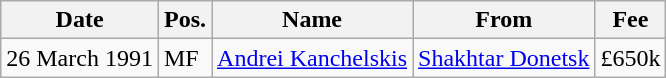<table class="wikitable">
<tr>
<th>Date</th>
<th>Pos.</th>
<th>Name</th>
<th>From</th>
<th>Fee</th>
</tr>
<tr>
<td>26 March 1991</td>
<td>MF</td>
<td> <a href='#'>Andrei Kanchelskis</a></td>
<td> <a href='#'>Shakhtar Donetsk</a></td>
<td>£650k</td>
</tr>
</table>
